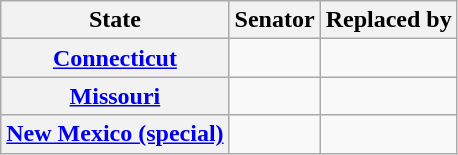<table class="wikitable sortable plainrowheaders">
<tr>
<th scope="col">State</th>
<th scope="col">Senator</th>
<th scope="col">Replaced by</th>
</tr>
<tr>
<th><a href='#'>Connecticut</a></th>
<td></td>
<td></td>
</tr>
<tr>
<th><a href='#'>Missouri</a></th>
<td></td>
<td></td>
</tr>
<tr>
<th><a href='#'>New Mexico (special)</a></th>
<td></td>
<td></td>
</tr>
</table>
